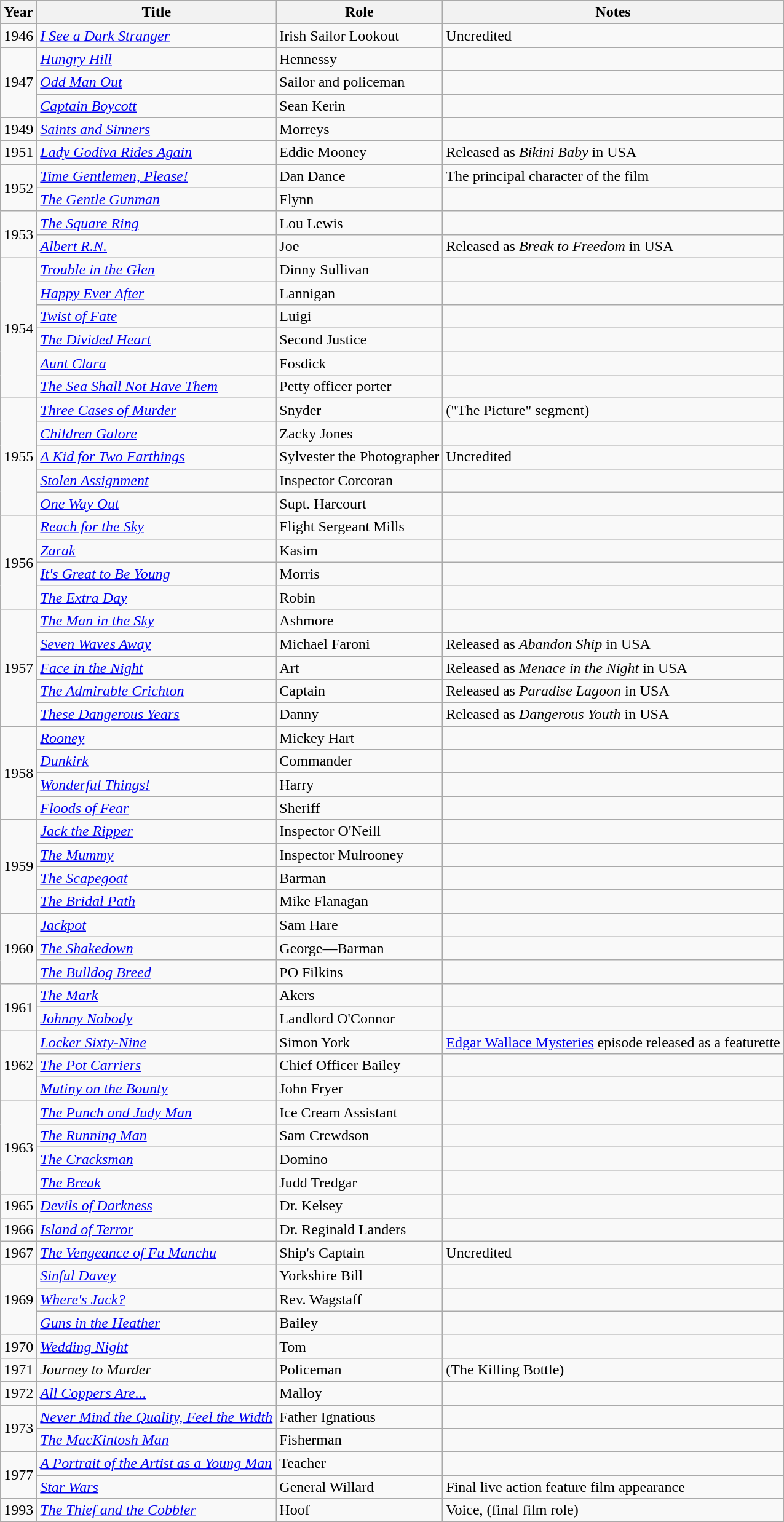<table class="wikitable">
<tr>
<th>Year</th>
<th>Title</th>
<th>Role</th>
<th>Notes</th>
</tr>
<tr>
<td>1946</td>
<td><em><a href='#'>I See a Dark Stranger</a></em></td>
<td>Irish Sailor Lookout</td>
<td>Uncredited</td>
</tr>
<tr>
<td rowspan="3">1947</td>
<td><em><a href='#'>Hungry Hill</a></em></td>
<td>Hennessy</td>
<td></td>
</tr>
<tr>
<td><em><a href='#'>Odd Man Out</a></em></td>
<td>Sailor and policeman</td>
<td></td>
</tr>
<tr>
<td><em><a href='#'>Captain Boycott</a></em></td>
<td>Sean Kerin</td>
<td></td>
</tr>
<tr>
<td>1949</td>
<td><em><a href='#'>Saints and Sinners</a></em></td>
<td>Morreys</td>
<td></td>
</tr>
<tr>
<td>1951</td>
<td><em><a href='#'>Lady Godiva Rides Again</a></em></td>
<td>Eddie Mooney</td>
<td>Released as <em>Bikini Baby</em> in USA</td>
</tr>
<tr>
<td rowspan="2">1952</td>
<td><em><a href='#'>Time Gentlemen, Please!</a></em></td>
<td>Dan Dance</td>
<td>The principal character of the film</td>
</tr>
<tr>
<td><em><a href='#'>The Gentle Gunman</a></em></td>
<td>Flynn</td>
<td></td>
</tr>
<tr>
<td rowspan="2">1953</td>
<td><em><a href='#'>The Square Ring</a></em></td>
<td>Lou Lewis</td>
<td></td>
</tr>
<tr>
<td><em><a href='#'>Albert R.N.</a></em></td>
<td>Joe</td>
<td>Released as <em>Break to Freedom</em> in USA</td>
</tr>
<tr>
<td rowspan="6">1954</td>
<td><em><a href='#'>Trouble in the Glen</a></em></td>
<td>Dinny Sullivan</td>
<td></td>
</tr>
<tr>
<td><em><a href='#'>Happy Ever After</a></em></td>
<td>Lannigan</td>
<td></td>
</tr>
<tr>
<td><em><a href='#'>Twist of Fate</a></em></td>
<td>Luigi</td>
<td></td>
</tr>
<tr>
<td><em><a href='#'>The Divided Heart</a></em></td>
<td>Second Justice</td>
<td></td>
</tr>
<tr>
<td><em><a href='#'>Aunt Clara</a></em></td>
<td>Fosdick</td>
<td></td>
</tr>
<tr>
<td><em><a href='#'>The Sea Shall Not Have Them</a></em></td>
<td>Petty officer porter</td>
<td></td>
</tr>
<tr>
<td rowspan="5">1955</td>
<td><em><a href='#'>Three Cases of Murder</a></em></td>
<td>Snyder</td>
<td>("The Picture" segment)</td>
</tr>
<tr>
<td><em><a href='#'>Children Galore</a></em></td>
<td>Zacky Jones</td>
<td></td>
</tr>
<tr>
<td><em><a href='#'>A Kid for Two Farthings</a></em></td>
<td>Sylvester the Photographer</td>
<td>Uncredited</td>
</tr>
<tr>
<td><em><a href='#'>Stolen Assignment</a></em></td>
<td>Inspector Corcoran</td>
<td></td>
</tr>
<tr>
<td><em><a href='#'>One Way Out</a></em></td>
<td>Supt. Harcourt</td>
<td></td>
</tr>
<tr>
<td rowspan="4">1956</td>
<td><em><a href='#'>Reach for the Sky</a></em></td>
<td>Flight Sergeant Mills</td>
<td></td>
</tr>
<tr>
<td><em><a href='#'>Zarak</a></em></td>
<td>Kasim</td>
<td></td>
</tr>
<tr>
<td><em><a href='#'>It's Great to Be Young</a></em></td>
<td>Morris</td>
<td></td>
</tr>
<tr>
<td><em><a href='#'>The Extra Day</a></em></td>
<td>Robin</td>
<td></td>
</tr>
<tr>
<td rowspan="5">1957</td>
<td><em><a href='#'>The Man in the Sky</a></em></td>
<td>Ashmore</td>
<td></td>
</tr>
<tr>
<td><em><a href='#'>Seven Waves Away</a></em></td>
<td>Michael Faroni</td>
<td>Released as <em>Abandon Ship</em> in USA</td>
</tr>
<tr>
<td><em><a href='#'>Face in the Night</a></em></td>
<td>Art</td>
<td>Released as <em>Menace in the Night</em> in USA</td>
</tr>
<tr>
<td><em><a href='#'>The Admirable Crichton</a></em></td>
<td>Captain</td>
<td>Released as <em>Paradise Lagoon</em> in USA</td>
</tr>
<tr>
<td><em><a href='#'>These Dangerous Years</a></em></td>
<td>Danny</td>
<td>Released as <em>Dangerous Youth</em> in USA</td>
</tr>
<tr>
<td rowspan="4">1958</td>
<td><em><a href='#'>Rooney</a></em></td>
<td>Mickey Hart</td>
<td></td>
</tr>
<tr>
<td><em><a href='#'>Dunkirk</a></em></td>
<td>Commander</td>
<td></td>
</tr>
<tr>
<td><em><a href='#'>Wonderful Things!</a></em></td>
<td>Harry</td>
<td></td>
</tr>
<tr>
<td><em><a href='#'>Floods of Fear</a></em></td>
<td>Sheriff</td>
<td></td>
</tr>
<tr>
<td rowspan="4">1959</td>
<td><em><a href='#'>Jack the Ripper</a></em></td>
<td>Inspector O'Neill</td>
<td></td>
</tr>
<tr>
<td><em><a href='#'>The Mummy</a></em></td>
<td>Inspector Mulrooney</td>
<td></td>
</tr>
<tr>
<td><em><a href='#'>The Scapegoat</a></em></td>
<td>Barman</td>
<td></td>
</tr>
<tr>
<td><em><a href='#'>The Bridal Path</a></em></td>
<td>Mike Flanagan</td>
<td></td>
</tr>
<tr>
<td rowspan="3">1960</td>
<td><em><a href='#'>Jackpot</a></em></td>
<td>Sam Hare</td>
<td></td>
</tr>
<tr>
<td><em><a href='#'>The Shakedown</a></em></td>
<td>George—Barman</td>
<td></td>
</tr>
<tr>
<td><em><a href='#'>The Bulldog Breed</a></em></td>
<td>PO Filkins</td>
<td></td>
</tr>
<tr>
<td rowspan="2">1961</td>
<td><em><a href='#'>The Mark</a></em></td>
<td>Akers</td>
<td></td>
</tr>
<tr>
<td><em><a href='#'>Johnny Nobody</a></em></td>
<td>Landlord O'Connor</td>
<td></td>
</tr>
<tr>
<td rowspan="3">1962</td>
<td><em><a href='#'>Locker Sixty-Nine</a></em></td>
<td>Simon York</td>
<td><a href='#'>Edgar Wallace Mysteries</a> episode released as a featurette</td>
</tr>
<tr>
<td><em><a href='#'>The Pot Carriers</a></em></td>
<td>Chief Officer Bailey</td>
<td></td>
</tr>
<tr>
<td><em><a href='#'>Mutiny on the Bounty</a></em></td>
<td>John Fryer</td>
<td></td>
</tr>
<tr>
<td rowspan="4">1963</td>
<td><em><a href='#'>The Punch and Judy Man</a></em></td>
<td>Ice Cream Assistant</td>
<td></td>
</tr>
<tr>
<td><em><a href='#'>The Running Man</a></em></td>
<td>Sam Crewdson</td>
<td></td>
</tr>
<tr>
<td><em><a href='#'>The Cracksman</a></em></td>
<td>Domino</td>
<td></td>
</tr>
<tr>
<td><em><a href='#'>The Break</a></em></td>
<td>Judd Tredgar</td>
<td></td>
</tr>
<tr>
<td>1965</td>
<td><em><a href='#'>Devils of Darkness</a></em></td>
<td>Dr. Kelsey</td>
<td></td>
</tr>
<tr>
<td>1966</td>
<td><em><a href='#'>Island of Terror</a></em></td>
<td>Dr. Reginald Landers</td>
<td></td>
</tr>
<tr>
<td>1967</td>
<td><em><a href='#'>The Vengeance of Fu Manchu</a></em></td>
<td>Ship's Captain</td>
<td>Uncredited</td>
</tr>
<tr>
<td rowspan="3">1969</td>
<td><em><a href='#'>Sinful Davey</a></em></td>
<td>Yorkshire Bill</td>
<td></td>
</tr>
<tr>
<td><em><a href='#'>Where's Jack?</a></em></td>
<td>Rev. Wagstaff</td>
<td></td>
</tr>
<tr>
<td><em><a href='#'>Guns in the Heather</a></em></td>
<td>Bailey</td>
<td></td>
</tr>
<tr>
<td>1970</td>
<td><em><a href='#'>Wedding Night</a></em></td>
<td>Tom</td>
<td></td>
</tr>
<tr>
<td>1971</td>
<td><em>Journey to Murder</em></td>
<td>Policeman</td>
<td>(The Killing Bottle)</td>
</tr>
<tr>
<td>1972</td>
<td><em><a href='#'>All Coppers Are...</a></em></td>
<td>Malloy</td>
<td></td>
</tr>
<tr>
<td rowspan="2">1973</td>
<td><em><a href='#'>Never Mind the Quality, Feel the Width</a></em></td>
<td>Father Ignatious</td>
<td></td>
</tr>
<tr>
<td><em><a href='#'>The MacKintosh Man</a></em></td>
<td>Fisherman</td>
<td></td>
</tr>
<tr>
<td rowspan="2">1977</td>
<td><em><a href='#'>A Portrait of the Artist as a Young Man</a></em></td>
<td>Teacher</td>
<td></td>
</tr>
<tr>
<td><em><a href='#'>Star Wars</a></em></td>
<td>General Willard</td>
<td>Final live action feature film appearance</td>
</tr>
<tr>
<td>1993</td>
<td><em><a href='#'>The Thief and the Cobbler</a></em></td>
<td>Hoof</td>
<td>Voice, (final film role)</td>
</tr>
<tr>
</tr>
</table>
